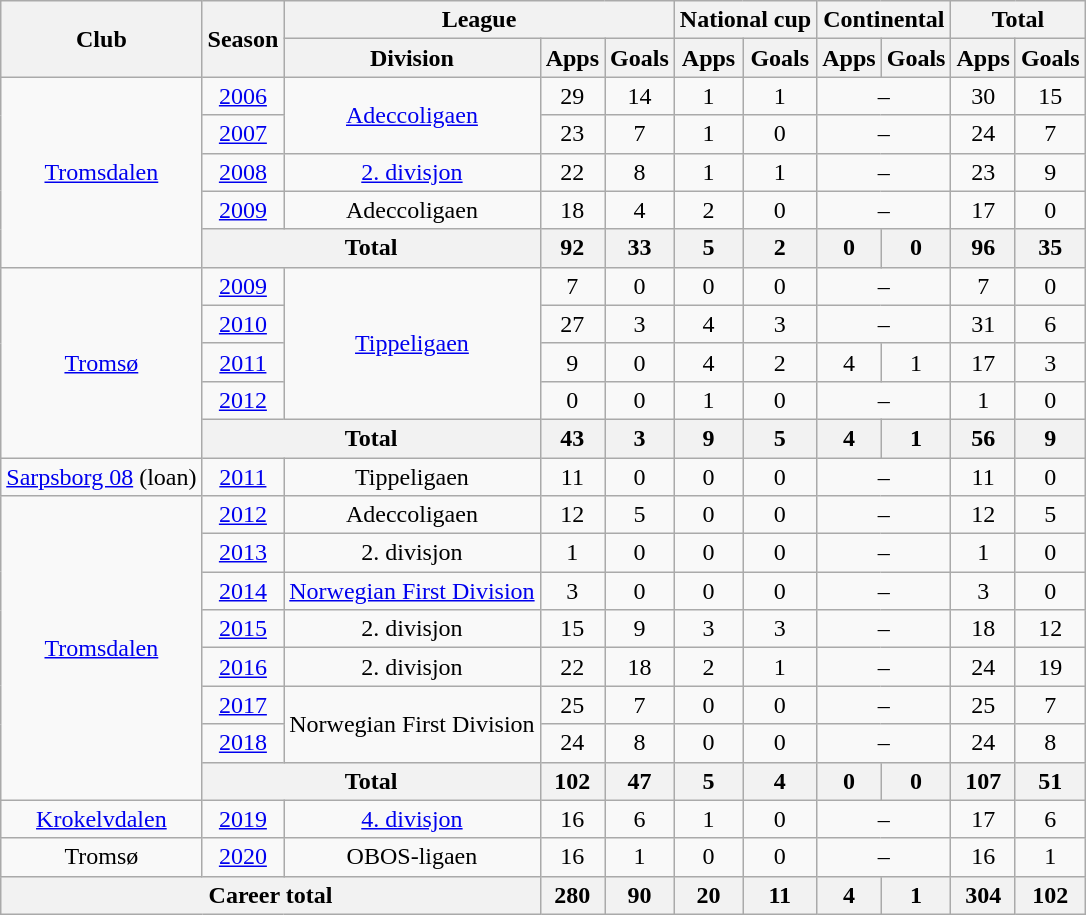<table class="wikitable" style="text-align: center;">
<tr>
<th rowspan="2">Club</th>
<th rowspan="2">Season</th>
<th colspan="3">League</th>
<th colspan="2">National cup</th>
<th colspan="2">Continental</th>
<th colspan="2">Total</th>
</tr>
<tr>
<th>Division</th>
<th>Apps</th>
<th>Goals</th>
<th>Apps</th>
<th>Goals</th>
<th>Apps</th>
<th>Goals</th>
<th>Apps</th>
<th>Goals</th>
</tr>
<tr>
<td rowspan="5"><a href='#'>Tromsdalen</a></td>
<td><a href='#'>2006</a></td>
<td rowspan="2"><a href='#'>Adeccoligaen</a></td>
<td>29</td>
<td>14</td>
<td>1</td>
<td>1</td>
<td colspan="2">–</td>
<td>30</td>
<td>15</td>
</tr>
<tr>
<td><a href='#'>2007</a></td>
<td>23</td>
<td>7</td>
<td>1</td>
<td>0</td>
<td colspan="2">–</td>
<td>24</td>
<td>7</td>
</tr>
<tr>
<td><a href='#'>2008</a></td>
<td><a href='#'>2. divisjon</a></td>
<td>22</td>
<td>8</td>
<td>1</td>
<td>1</td>
<td colspan="2">–</td>
<td>23</td>
<td>9</td>
</tr>
<tr>
<td><a href='#'>2009</a></td>
<td>Adeccoligaen</td>
<td>18</td>
<td>4</td>
<td>2</td>
<td>0</td>
<td colspan="2">–</td>
<td>17</td>
<td>0</td>
</tr>
<tr>
<th colspan="2">Total</th>
<th>92</th>
<th>33</th>
<th>5</th>
<th>2</th>
<th>0</th>
<th>0</th>
<th>96</th>
<th>35</th>
</tr>
<tr>
<td rowspan="5"><a href='#'>Tromsø</a></td>
<td><a href='#'>2009</a></td>
<td rowspan="4"><a href='#'>Tippeligaen</a></td>
<td>7</td>
<td>0</td>
<td>0</td>
<td>0</td>
<td colspan="2">–</td>
<td>7</td>
<td>0</td>
</tr>
<tr>
<td><a href='#'>2010</a></td>
<td>27</td>
<td>3</td>
<td>4</td>
<td>3</td>
<td colspan="2">–</td>
<td>31</td>
<td>6</td>
</tr>
<tr>
<td><a href='#'>2011</a></td>
<td>9</td>
<td>0</td>
<td>4</td>
<td>2</td>
<td>4</td>
<td>1</td>
<td>17</td>
<td>3</td>
</tr>
<tr>
<td><a href='#'>2012</a></td>
<td>0</td>
<td>0</td>
<td>1</td>
<td>0</td>
<td colspan="2">–</td>
<td>1</td>
<td>0</td>
</tr>
<tr>
<th colspan="2">Total</th>
<th>43</th>
<th>3</th>
<th>9</th>
<th>5</th>
<th>4</th>
<th>1</th>
<th>56</th>
<th>9</th>
</tr>
<tr>
<td><a href='#'>Sarpsborg 08</a> (loan)</td>
<td><a href='#'>2011</a></td>
<td>Tippeligaen</td>
<td>11</td>
<td>0</td>
<td>0</td>
<td>0</td>
<td colspan="2">–</td>
<td>11</td>
<td>0</td>
</tr>
<tr>
<td rowspan="8"><a href='#'>Tromsdalen</a></td>
<td><a href='#'>2012</a></td>
<td>Adeccoligaen</td>
<td>12</td>
<td>5</td>
<td>0</td>
<td>0</td>
<td colspan="2">–</td>
<td>12</td>
<td>5</td>
</tr>
<tr>
<td><a href='#'>2013</a></td>
<td>2. divisjon</td>
<td>1</td>
<td>0</td>
<td>0</td>
<td>0</td>
<td colspan="2">–</td>
<td>1</td>
<td>0</td>
</tr>
<tr>
<td><a href='#'>2014</a></td>
<td><a href='#'>Norwegian First Division</a></td>
<td>3</td>
<td>0</td>
<td>0</td>
<td>0</td>
<td colspan="2">–</td>
<td>3</td>
<td>0</td>
</tr>
<tr>
<td><a href='#'>2015</a></td>
<td>2. divisjon</td>
<td>15</td>
<td>9</td>
<td>3</td>
<td>3</td>
<td colspan="2">–</td>
<td>18</td>
<td>12</td>
</tr>
<tr>
<td><a href='#'>2016</a></td>
<td>2. divisjon</td>
<td>22</td>
<td>18</td>
<td>2</td>
<td>1</td>
<td colspan="2">–</td>
<td>24</td>
<td>19</td>
</tr>
<tr>
<td><a href='#'>2017</a></td>
<td rowspan="2">Norwegian First Division</td>
<td>25</td>
<td>7</td>
<td>0</td>
<td>0</td>
<td colspan="2">–</td>
<td>25</td>
<td>7</td>
</tr>
<tr>
<td><a href='#'>2018</a></td>
<td>24</td>
<td>8</td>
<td>0</td>
<td>0</td>
<td colspan="2">–</td>
<td>24</td>
<td>8</td>
</tr>
<tr>
<th colspan="2">Total</th>
<th>102</th>
<th>47</th>
<th>5</th>
<th>4</th>
<th>0</th>
<th>0</th>
<th>107</th>
<th>51</th>
</tr>
<tr>
<td><a href='#'>Krokelvdalen</a></td>
<td><a href='#'>2019</a></td>
<td><a href='#'>4. divisjon</a></td>
<td>16</td>
<td>6</td>
<td>1</td>
<td>0</td>
<td colspan="2">–</td>
<td>17</td>
<td>6</td>
</tr>
<tr>
<td>Tromsø</td>
<td><a href='#'>2020</a></td>
<td>OBOS-ligaen</td>
<td>16</td>
<td>1</td>
<td>0</td>
<td>0</td>
<td colspan="2">–</td>
<td>16</td>
<td>1</td>
</tr>
<tr>
<th colspan="3">Career total</th>
<th>280</th>
<th>90</th>
<th>20</th>
<th>11</th>
<th>4</th>
<th>1</th>
<th>304</th>
<th>102</th>
</tr>
</table>
